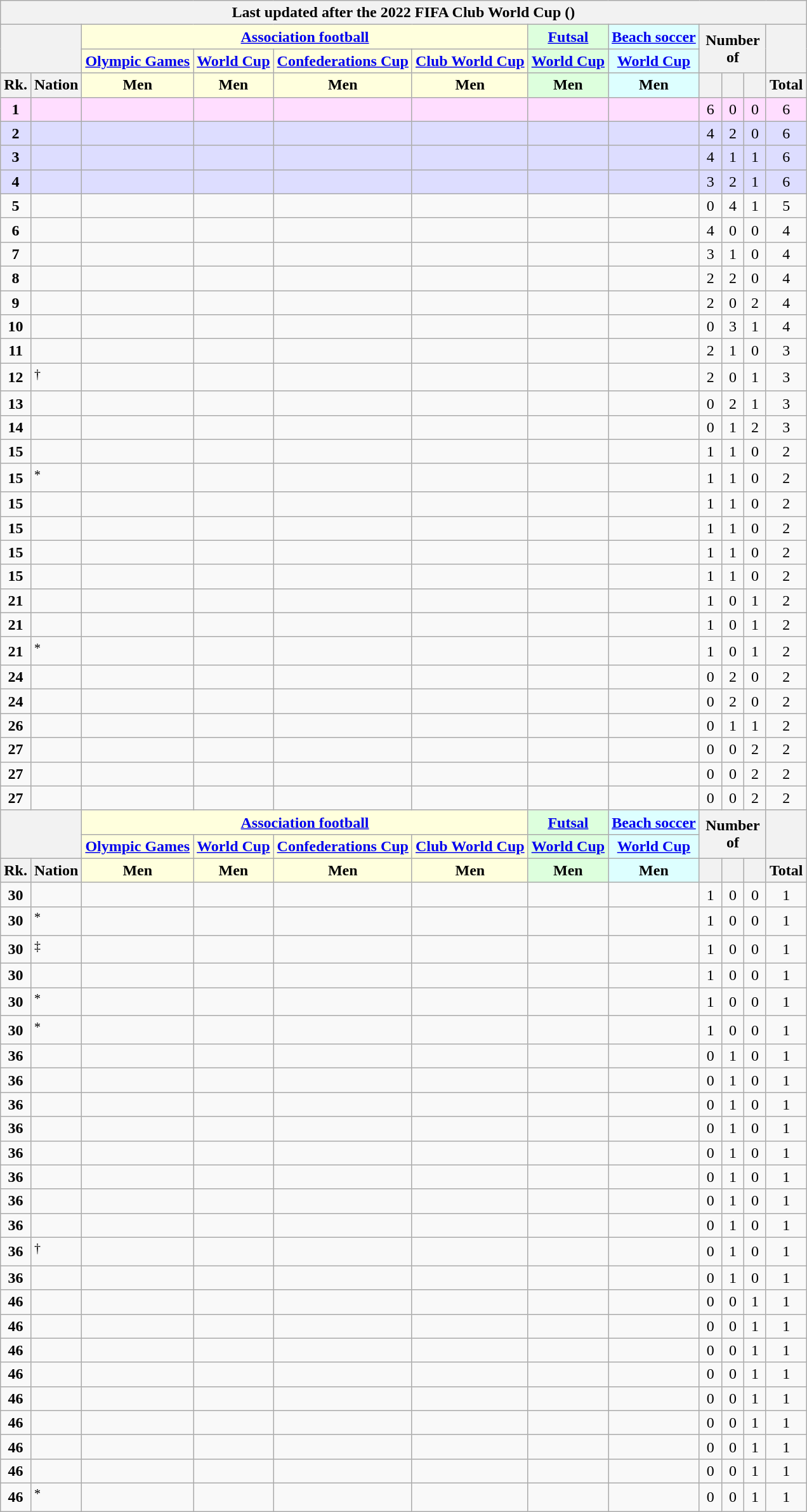<table class="wikitable" style="margin-top: 0em; text-align: center; font-size: 100%;">
<tr>
<th colspan="12">Last updated after the 2022 FIFA Club World Cup ()</th>
</tr>
<tr>
<th rowspan="2" colspan="2"></th>
<th colspan="4" style="background: #ffd;"><a href='#'>Association football</a></th>
<th style="background: #dfd;"><a href='#'>Futsal</a></th>
<th style="background: #dff;"><a href='#'>Beach soccer</a></th>
<th rowspan="2" colspan="3">Number of</th>
<th rowspan="2"></th>
</tr>
<tr>
<th style="background: #ffd;"><a href='#'>Olympic Games</a></th>
<th style="background: #ffd;"><a href='#'>World Cup</a></th>
<th style="background: #ffd;"><a href='#'>Confederations Cup</a></th>
<th style="background: #ffd;"><a href='#'>Club World Cup</a></th>
<th style="background: #dfd;"><a href='#'>World Cup</a></th>
<th style="background: #dff;"><a href='#'>World Cup</a></th>
</tr>
<tr>
<th style="width: 1em;">Rk.</th>
<th>Nation</th>
<th style="background: #ffd;">Men</th>
<th style="background: #ffd;">Men</th>
<th style="background: #ffd;">Men</th>
<th style="background: #ffd;">Men</th>
<th style="background: #dfd;">Men</th>
<th style="background: #dff;">Men</th>
<th style="width: 1em;"></th>
<th style="width: 1em;"></th>
<th style="width: 1em;"></th>
<th style="width: 1em;">Total</th>
</tr>
<tr style="background: #fdf;">
<td><strong>1</strong></td>
<td style="text-align: left;"></td>
<td></td>
<td></td>
<td></td>
<td></td>
<td></td>
<td></td>
<td>6</td>
<td>0</td>
<td>0</td>
<td>6</td>
</tr>
<tr style="background: #ddf;">
<td><strong>2</strong></td>
<td style="text-align: left;"></td>
<td></td>
<td></td>
<td></td>
<td></td>
<td></td>
<td></td>
<td>4</td>
<td>2</td>
<td>0</td>
<td>6</td>
</tr>
<tr style="background: #ddf;">
<td><strong>3</strong></td>
<td style="text-align: left;"></td>
<td></td>
<td></td>
<td></td>
<td></td>
<td></td>
<td></td>
<td>4</td>
<td>1</td>
<td>1</td>
<td>6</td>
</tr>
<tr style="background: #ddf;">
<td><strong>4</strong></td>
<td style="text-align: left;"></td>
<td></td>
<td></td>
<td></td>
<td></td>
<td></td>
<td></td>
<td>3</td>
<td>2</td>
<td>1</td>
<td>6</td>
</tr>
<tr>
<td><strong>5</strong></td>
<td style="text-align: left;"></td>
<td></td>
<td></td>
<td></td>
<td></td>
<td></td>
<td></td>
<td>0</td>
<td>4</td>
<td>1</td>
<td>5</td>
</tr>
<tr>
<td><strong>6</strong></td>
<td style="text-align: left;"></td>
<td></td>
<td></td>
<td></td>
<td></td>
<td></td>
<td></td>
<td>4</td>
<td>0</td>
<td>0</td>
<td>4</td>
</tr>
<tr>
<td><strong>7</strong></td>
<td style="text-align: left;"></td>
<td></td>
<td></td>
<td></td>
<td></td>
<td></td>
<td></td>
<td>3</td>
<td>1</td>
<td>0</td>
<td>4</td>
</tr>
<tr>
<td><strong>8</strong></td>
<td style="text-align: left;"></td>
<td></td>
<td></td>
<td></td>
<td></td>
<td></td>
<td></td>
<td>2</td>
<td>2</td>
<td>0</td>
<td>4</td>
</tr>
<tr>
<td><strong>9</strong></td>
<td style="text-align: left;"></td>
<td></td>
<td></td>
<td></td>
<td></td>
<td></td>
<td></td>
<td>2</td>
<td>0</td>
<td>2</td>
<td>4</td>
</tr>
<tr>
<td><strong>10</strong></td>
<td style="text-align: left;"></td>
<td></td>
<td></td>
<td></td>
<td></td>
<td></td>
<td></td>
<td>0</td>
<td>3</td>
<td>1</td>
<td>4</td>
</tr>
<tr>
<td><strong>11</strong></td>
<td style="text-align: left;"></td>
<td></td>
<td></td>
<td></td>
<td></td>
<td></td>
<td></td>
<td>2</td>
<td>1</td>
<td>0</td>
<td>3</td>
</tr>
<tr>
<td><strong>12</strong></td>
<td style="text-align: left;"><sup>†</sup></td>
<td></td>
<td></td>
<td></td>
<td></td>
<td></td>
<td></td>
<td>2</td>
<td>0</td>
<td>1</td>
<td>3</td>
</tr>
<tr>
<td><strong>13</strong></td>
<td style="text-align: left;"></td>
<td></td>
<td></td>
<td></td>
<td></td>
<td></td>
<td></td>
<td>0</td>
<td>2</td>
<td>1</td>
<td>3</td>
</tr>
<tr>
<td><strong>14</strong></td>
<td style="text-align: left;"></td>
<td></td>
<td></td>
<td></td>
<td></td>
<td></td>
<td></td>
<td>0</td>
<td>1</td>
<td>2</td>
<td>3</td>
</tr>
<tr>
<td><strong>15</strong></td>
<td style="text-align: left;"></td>
<td></td>
<td></td>
<td></td>
<td></td>
<td></td>
<td></td>
<td>1</td>
<td>1</td>
<td>0</td>
<td>2</td>
</tr>
<tr>
<td><strong>15</strong></td>
<td style="text-align: left;"><em></em><sup>*</sup></td>
<td></td>
<td></td>
<td></td>
<td></td>
<td></td>
<td></td>
<td>1</td>
<td>1</td>
<td>0</td>
<td>2</td>
</tr>
<tr>
<td><strong>15</strong></td>
<td style="text-align: left;"></td>
<td></td>
<td></td>
<td></td>
<td></td>
<td></td>
<td></td>
<td>1</td>
<td>1</td>
<td>0</td>
<td>2</td>
</tr>
<tr>
<td><strong>15</strong></td>
<td style="text-align: left;"></td>
<td></td>
<td></td>
<td></td>
<td></td>
<td></td>
<td></td>
<td>1</td>
<td>1</td>
<td>0</td>
<td>2</td>
</tr>
<tr>
<td><strong>15</strong></td>
<td style="text-align: left;"></td>
<td></td>
<td></td>
<td></td>
<td></td>
<td></td>
<td></td>
<td>1</td>
<td>1</td>
<td>0</td>
<td>2</td>
</tr>
<tr>
<td><strong>15</strong></td>
<td style="text-align: left;"></td>
<td></td>
<td></td>
<td></td>
<td></td>
<td></td>
<td></td>
<td>1</td>
<td>1</td>
<td>0</td>
<td>2</td>
</tr>
<tr>
<td><strong>21</strong></td>
<td style="text-align: left;"></td>
<td></td>
<td></td>
<td></td>
<td></td>
<td></td>
<td></td>
<td>1</td>
<td>0</td>
<td>1</td>
<td>2</td>
</tr>
<tr>
<td><strong>21</strong></td>
<td style="text-align: left;"></td>
<td></td>
<td></td>
<td></td>
<td></td>
<td></td>
<td></td>
<td>1</td>
<td>0</td>
<td>1</td>
<td>2</td>
</tr>
<tr>
<td><strong>21</strong></td>
<td style="text-align: left;"><em></em><sup>*</sup></td>
<td></td>
<td></td>
<td></td>
<td></td>
<td></td>
<td></td>
<td>1</td>
<td>0</td>
<td>1</td>
<td>2</td>
</tr>
<tr>
<td><strong>24</strong></td>
<td style="text-align: left;"></td>
<td></td>
<td></td>
<td></td>
<td></td>
<td></td>
<td></td>
<td>0</td>
<td>2</td>
<td>0</td>
<td>2</td>
</tr>
<tr>
<td><strong>24</strong></td>
<td style="text-align: left;"></td>
<td></td>
<td></td>
<td></td>
<td></td>
<td></td>
<td></td>
<td>0</td>
<td>2</td>
<td>0</td>
<td>2</td>
</tr>
<tr>
<td><strong>26</strong></td>
<td style="text-align: left;"></td>
<td></td>
<td></td>
<td></td>
<td></td>
<td></td>
<td></td>
<td>0</td>
<td>1</td>
<td>1</td>
<td>2</td>
</tr>
<tr>
<td><strong>27</strong></td>
<td style="text-align: left;"></td>
<td></td>
<td></td>
<td></td>
<td></td>
<td></td>
<td></td>
<td>0</td>
<td>0</td>
<td>2</td>
<td>2</td>
</tr>
<tr>
<td><strong>27</strong></td>
<td style="text-align: left;"></td>
<td></td>
<td></td>
<td></td>
<td></td>
<td></td>
<td></td>
<td>0</td>
<td>0</td>
<td>2</td>
<td>2</td>
</tr>
<tr>
<td><strong>27</strong></td>
<td style="text-align: left;"></td>
<td></td>
<td></td>
<td></td>
<td></td>
<td></td>
<td></td>
<td>0</td>
<td>0</td>
<td>2</td>
<td>2</td>
</tr>
<tr>
<th rowspan="2" colspan="2"></th>
<th colspan="4" style="background: #ffd;"><a href='#'>Association football</a></th>
<th style="background: #dfd;"><a href='#'>Futsal</a></th>
<th style="background: #dff;"><a href='#'>Beach soccer</a></th>
<th rowspan="2" colspan="3">Number of</th>
<th rowspan="2"></th>
</tr>
<tr>
<th style="background: #ffd;"><a href='#'>Olympic Games</a></th>
<th style="background: #ffd;"><a href='#'>World Cup</a></th>
<th style="background: #ffd;"><a href='#'>Confederations Cup</a></th>
<th style="background: #ffd;"><a href='#'>Club World Cup</a></th>
<th style="background: #dfd;"><a href='#'>World Cup</a></th>
<th style="background: #dff;"><a href='#'>World Cup</a></th>
</tr>
<tr>
<th style="width: 1em;">Rk.</th>
<th>Nation</th>
<th style="background: #ffd;">Men</th>
<th style="background: #ffd;">Men</th>
<th style="background: #ffd;">Men</th>
<th style="background: #ffd;">Men</th>
<th style="background: #dfd;">Men</th>
<th style="background: #dff;">Men</th>
<th style="width: 1em;"></th>
<th style="width: 1em;"></th>
<th style="width: 1em;"></th>
<th style="width: 1em;">Total</th>
</tr>
<tr>
<td><strong>30</strong></td>
<td style="text-align: left;"></td>
<td></td>
<td></td>
<td></td>
<td></td>
<td></td>
<td></td>
<td>1</td>
<td>0</td>
<td>0</td>
<td>1</td>
</tr>
<tr>
<td><strong>30</strong></td>
<td style="text-align: left;"><em></em><sup>*</sup></td>
<td></td>
<td></td>
<td></td>
<td></td>
<td></td>
<td></td>
<td>1</td>
<td>0</td>
<td>0</td>
<td>1</td>
</tr>
<tr>
<td><strong>30</strong></td>
<td style="text-align: left;"><sup>‡</sup></td>
<td></td>
<td></td>
<td></td>
<td></td>
<td></td>
<td></td>
<td>1</td>
<td>0</td>
<td>0</td>
<td>1</td>
</tr>
<tr>
<td><strong>30</strong></td>
<td style="text-align: left;"></td>
<td></td>
<td></td>
<td></td>
<td></td>
<td></td>
<td></td>
<td>1</td>
<td>0</td>
<td>0</td>
<td>1</td>
</tr>
<tr>
<td><strong>30</strong></td>
<td style="text-align: left;"><em></em><sup>*</sup></td>
<td></td>
<td></td>
<td></td>
<td></td>
<td></td>
<td></td>
<td>1</td>
<td>0</td>
<td>0</td>
<td>1</td>
</tr>
<tr>
<td><strong>30</strong></td>
<td style="text-align: left;"><em></em><sup>*</sup></td>
<td></td>
<td></td>
<td></td>
<td></td>
<td></td>
<td></td>
<td>1</td>
<td>0</td>
<td>0</td>
<td>1</td>
</tr>
<tr>
<td><strong>36</strong></td>
<td style="text-align: left;"></td>
<td></td>
<td></td>
<td></td>
<td></td>
<td></td>
<td></td>
<td>0</td>
<td>1</td>
<td>0</td>
<td>1</td>
</tr>
<tr>
<td><strong>36</strong></td>
<td style="text-align: left;"></td>
<td></td>
<td></td>
<td></td>
<td></td>
<td></td>
<td></td>
<td>0</td>
<td>1</td>
<td>0</td>
<td>1</td>
</tr>
<tr>
<td><strong>36</strong></td>
<td style="text-align: left;"></td>
<td></td>
<td></td>
<td></td>
<td></td>
<td></td>
<td></td>
<td>0</td>
<td>1</td>
<td>0</td>
<td>1</td>
</tr>
<tr>
<td><strong>36</strong></td>
<td style="text-align: left;"></td>
<td></td>
<td></td>
<td></td>
<td></td>
<td></td>
<td></td>
<td>0</td>
<td>1</td>
<td>0</td>
<td>1</td>
</tr>
<tr>
<td><strong>36</strong></td>
<td style="text-align: left;"></td>
<td></td>
<td></td>
<td></td>
<td></td>
<td></td>
<td></td>
<td>0</td>
<td>1</td>
<td>0</td>
<td>1</td>
</tr>
<tr>
<td><strong>36</strong></td>
<td style="text-align: left;"></td>
<td></td>
<td></td>
<td></td>
<td></td>
<td></td>
<td></td>
<td>0</td>
<td>1</td>
<td>0</td>
<td>1</td>
</tr>
<tr>
<td><strong>36</strong></td>
<td style="text-align: left;"></td>
<td></td>
<td></td>
<td></td>
<td></td>
<td></td>
<td></td>
<td>0</td>
<td>1</td>
<td>0</td>
<td>1</td>
</tr>
<tr>
<td><strong>36</strong></td>
<td style="text-align: left;"></td>
<td></td>
<td></td>
<td></td>
<td></td>
<td></td>
<td></td>
<td>0</td>
<td>1</td>
<td>0</td>
<td>1</td>
</tr>
<tr>
<td><strong>36</strong></td>
<td style="text-align: left;"><sup>†</sup></td>
<td></td>
<td></td>
<td></td>
<td></td>
<td></td>
<td></td>
<td>0</td>
<td>1</td>
<td>0</td>
<td>1</td>
</tr>
<tr>
<td><strong>36</strong></td>
<td style="text-align: left;"></td>
<td></td>
<td></td>
<td></td>
<td></td>
<td></td>
<td></td>
<td>0</td>
<td>1</td>
<td>0</td>
<td>1</td>
</tr>
<tr>
<td><strong>46</strong></td>
<td style="text-align: left;"></td>
<td></td>
<td></td>
<td></td>
<td></td>
<td></td>
<td></td>
<td>0</td>
<td>0</td>
<td>1</td>
<td>1</td>
</tr>
<tr>
<td><strong>46</strong></td>
<td style="text-align: left;"></td>
<td></td>
<td></td>
<td></td>
<td></td>
<td></td>
<td></td>
<td>0</td>
<td>0</td>
<td>1</td>
<td>1</td>
</tr>
<tr>
<td><strong>46</strong></td>
<td style="text-align: left;"></td>
<td></td>
<td></td>
<td></td>
<td></td>
<td></td>
<td></td>
<td>0</td>
<td>0</td>
<td>1</td>
<td>1</td>
</tr>
<tr>
<td><strong>46</strong></td>
<td style="text-align: left;"></td>
<td></td>
<td></td>
<td></td>
<td></td>
<td></td>
<td></td>
<td>0</td>
<td>0</td>
<td>1</td>
<td>1</td>
</tr>
<tr>
<td><strong>46</strong></td>
<td style="text-align: left;"></td>
<td></td>
<td></td>
<td></td>
<td></td>
<td></td>
<td></td>
<td>0</td>
<td>0</td>
<td>1</td>
<td>1</td>
</tr>
<tr>
<td><strong>46</strong></td>
<td style="text-align: left;"></td>
<td></td>
<td></td>
<td></td>
<td></td>
<td></td>
<td></td>
<td>0</td>
<td>0</td>
<td>1</td>
<td>1</td>
</tr>
<tr>
<td><strong>46</strong></td>
<td style="text-align: left;"></td>
<td></td>
<td></td>
<td></td>
<td></td>
<td></td>
<td></td>
<td>0</td>
<td>0</td>
<td>1</td>
<td>1</td>
</tr>
<tr>
<td><strong>46</strong></td>
<td style="text-align: left;"></td>
<td></td>
<td></td>
<td></td>
<td></td>
<td></td>
<td></td>
<td>0</td>
<td>0</td>
<td>1</td>
<td>1</td>
</tr>
<tr>
<td><strong>46</strong></td>
<td style="text-align: left;"><em></em><sup>*</sup></td>
<td></td>
<td></td>
<td></td>
<td></td>
<td></td>
<td></td>
<td>0</td>
<td>0</td>
<td>1</td>
<td>1</td>
</tr>
</table>
